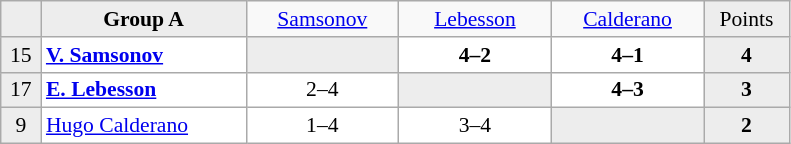<table class="wikitable" style="font-size:90%">
<tr style="text-align:center;">
<td style="background-color:#ededed;" width="20"></td>
<td style="background-color:#ededed;" width="130" style="text-align:center;"><strong>Group A</strong></td>
<td width="95"> <a href='#'>Samsonov</a></td>
<td width="95"> <a href='#'>Lebesson</a></td>
<td width="95"> <a href='#'>Calderano</a></td>
<td style="background-color:#ededed;" width="50">Points</td>
</tr>
<tr style="text-align:center;background-color:#ffffff;">
<td style="background-color:#ededed;">15</td>
<td style="text-align:left;"> <strong><a href='#'>V. Samsonov</a></strong></td>
<td style="background-color:#ededed;"></td>
<td><strong>4–2</strong></td>
<td><strong>4–1</strong></td>
<td style="background-color:#ededed;"><strong>4</strong></td>
</tr>
<tr style="text-align:center;background-color:#ffffff;">
<td style="background-color:#ededed;">17</td>
<td style="text-align:left;"> <strong><a href='#'>E. Lebesson</a></strong></td>
<td>2–4</td>
<td style="background-color:#ededed;"></td>
<td><strong>4–3</strong></td>
<td style="background-color:#ededed;"><strong>3</strong></td>
</tr>
<tr style="text-align:center;background-color:#ffffff;">
<td style="background-color:#ededed;">9</td>
<td style="text-align:left;"> <a href='#'>Hugo Calderano</a></td>
<td>1–4</td>
<td>3–4</td>
<td style="background-color:#ededed;"></td>
<td style="background-color:#ededed;"><strong>2</strong></td>
</tr>
</table>
